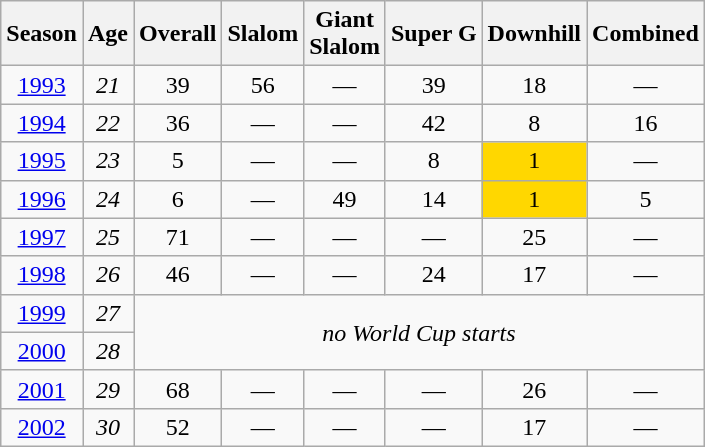<table class=wikitable style="text-align:center">
<tr>
<th>Season</th>
<th>Age</th>
<th>Overall</th>
<th>Slalom</th>
<th>Giant<br>Slalom</th>
<th>Super G</th>
<th>Downhill</th>
<th>Combined</th>
</tr>
<tr>
<td><a href='#'>1993</a></td>
<td><em>21</em></td>
<td>39</td>
<td>56</td>
<td>—</td>
<td>39</td>
<td>18</td>
<td>—</td>
</tr>
<tr>
<td><a href='#'>1994</a></td>
<td><em>22</em></td>
<td>36</td>
<td>—</td>
<td>—</td>
<td>42</td>
<td>8</td>
<td>16</td>
</tr>
<tr>
<td><a href='#'>1995</a></td>
<td><em>23</em></td>
<td>5</td>
<td>—</td>
<td>—</td>
<td>8</td>
<td bgcolor="gold">1</td>
<td>—</td>
</tr>
<tr>
<td><a href='#'>1996</a></td>
<td><em>24</em></td>
<td>6</td>
<td>—</td>
<td>49</td>
<td>14</td>
<td bgcolor="gold">1</td>
<td>5</td>
</tr>
<tr>
<td><a href='#'>1997</a></td>
<td><em>25</em></td>
<td>71</td>
<td>—</td>
<td>—</td>
<td>—</td>
<td>25</td>
<td>—</td>
</tr>
<tr>
<td><a href='#'>1998</a></td>
<td><em>26</em></td>
<td>46</td>
<td>—</td>
<td>—</td>
<td>24</td>
<td>17</td>
<td>—</td>
</tr>
<tr>
<td><a href='#'>1999</a></td>
<td><em>27</em></td>
<td rowspan=2 colspan=6><em>no World Cup starts</em></td>
</tr>
<tr>
<td><a href='#'>2000</a></td>
<td><em>28</em></td>
</tr>
<tr>
<td><a href='#'>2001</a></td>
<td><em>29</em></td>
<td>68</td>
<td>—</td>
<td>—</td>
<td>—</td>
<td>26</td>
<td>—</td>
</tr>
<tr>
<td><a href='#'>2002</a></td>
<td><em>30</em></td>
<td>52</td>
<td>—</td>
<td>—</td>
<td>—</td>
<td>17</td>
<td>—</td>
</tr>
</table>
